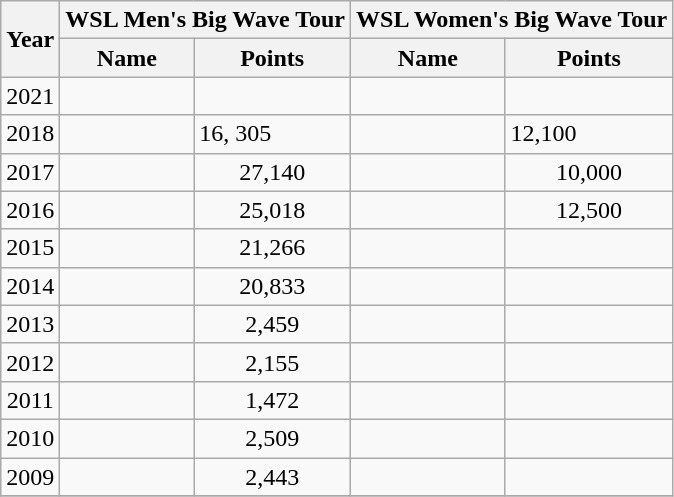<table class="wikitable">
<tr>
<th rowspan="2">Year</th>
<th colspan="2">WSL Men's Big Wave Tour</th>
<th colspan="2">WSL Women's Big Wave Tour</th>
</tr>
<tr>
<th>Name</th>
<th>Points</th>
<th>Name</th>
<th>Points</th>
</tr>
<tr>
<td style="text-align:center;">2021</td>
<td></td>
<td style="text-align:center;"></td>
<td></td>
</tr>
<tr>
<td>2018</td>
<td></td>
<td>16, 305</td>
<td></td>
<td>12,100</td>
</tr>
<tr>
<td style="text-align:center;">2017</td>
<td></td>
<td style="text-align:center;">27,140</td>
<td></td>
<td style="text-align:center;">10,000</td>
</tr>
<tr>
<td style="text-align:center;">2016</td>
<td></td>
<td style="text-align:center;">25,018</td>
<td></td>
<td style="text-align:center;">12,500</td>
</tr>
<tr>
<td style="text-align:center;">2015</td>
<td></td>
<td style="text-align:center;">21,266</td>
<td></td>
<td></td>
</tr>
<tr>
<td style="text-align:center;">2014</td>
<td></td>
<td style="text-align:center;">20,833</td>
<td></td>
<td></td>
</tr>
<tr>
<td style="text-align:center;">2013</td>
<td></td>
<td style="text-align:center;">2,459</td>
<td></td>
<td></td>
</tr>
<tr>
<td style="text-align:center;">2012</td>
<td></td>
<td style="text-align:center;">2,155</td>
<td></td>
<td></td>
</tr>
<tr>
<td style="text-align:center;">2011</td>
<td></td>
<td style="text-align:center;">1,472</td>
<td></td>
<td></td>
</tr>
<tr>
<td style="text-align:center;">2010</td>
<td></td>
<td style="text-align:center;">2,509</td>
<td></td>
<td></td>
</tr>
<tr>
<td style="text-align:center;">2009</td>
<td></td>
<td style="text-align:center;">2,443</td>
<td></td>
<td></td>
</tr>
<tr>
</tr>
</table>
